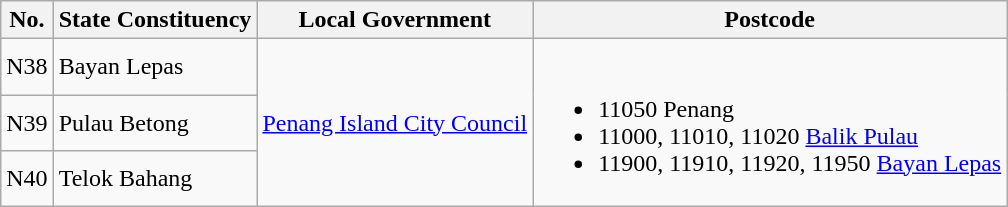<table class="wikitable">
<tr>
<th>No.</th>
<th>State Constituency</th>
<th>Local Government</th>
<th>Postcode</th>
</tr>
<tr>
<td>N38</td>
<td>Bayan Lepas</td>
<td rowspan="3"><a href='#'>Penang Island City Council</a></td>
<td rowspan="3"><br><ul><li>11050 Penang</li><li>11000, 11010, 11020 <a href='#'>Balik Pulau</a></li><li>11900, 11910, 11920, 11950 <a href='#'>Bayan Lepas</a></li></ul></td>
</tr>
<tr>
<td>N39</td>
<td>Pulau Betong</td>
</tr>
<tr>
<td>N40</td>
<td>Telok Bahang</td>
</tr>
</table>
